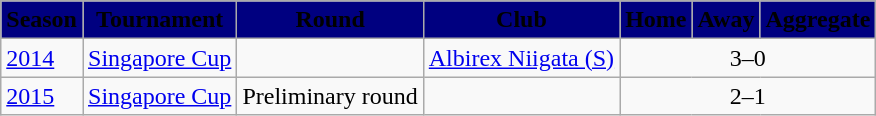<table class="wikitable">
<tr>
<th style="background:Navy"><span> Season</span></th>
<th style="background:Navy"><span> Tournament</span></th>
<th style="background:Navy"><span> Round</span></th>
<th style="background:Navy"><span> Club</span></th>
<th style="background:Navy"><span> Home</span></th>
<th style="background:Navy"><span> Away</span></th>
<th style="background:Navy"><span> Aggregate</span></th>
</tr>
<tr>
<td><a href='#'>2014</a></td>
<td><a href='#'>Singapore Cup</a></td>
<td></td>
<td> <a href='#'>Albirex Niigata (S)</a></td>
<td colspan=3; align=center>3–0</td>
</tr>
<tr>
<td><a href='#'>2015</a></td>
<td><a href='#'>Singapore Cup</a></td>
<td>Preliminary round</td>
<td></td>
<td colspan=3; align=center>2–1</td>
</tr>
</table>
